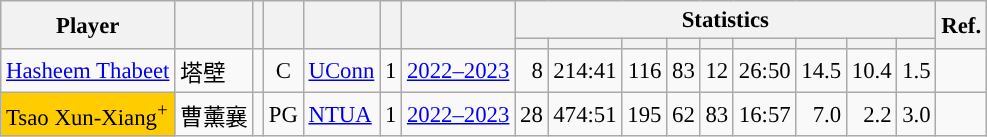<table class="wikitable sortable" style="font-size:95%; text-align:right;">
<tr>
<th rowspan="2">Player</th>
<th rowspan="2"></th>
<th rowspan="2"></th>
<th rowspan="2"></th>
<th rowspan="2"></th>
<th rowspan="2"></th>
<th rowspan="2"></th>
<th colspan="9">Statistics</th>
<th rowspan="2">Ref.</th>
</tr>
<tr>
<th></th>
<th></th>
<th></th>
<th></th>
<th></th>
<th></th>
<th></th>
<th></th>
<th></th>
</tr>
<tr>
<td align="left"><a href='#'>Hasheem Thabeet</a></td>
<td align="left">塔壁</td>
<td align="center"></td>
<td align="center">C</td>
<td align="left"><a href='#'>UConn</a></td>
<td align="center">1</td>
<td align="center"><a href='#'>2022–2023</a></td>
<td>8</td>
<td>214:41</td>
<td>116</td>
<td>83</td>
<td>12</td>
<td>26:50</td>
<td>14.5</td>
<td>10.4</td>
<td>1.5</td>
<td align="center"></td>
</tr>
<tr>
<td align="left" bgcolor="#FFCC00">Tsao Xun-Xiang<sup>+</sup></td>
<td align="left">曹薰襄</td>
<td align="center"></td>
<td align="center">PG</td>
<td align="left"><a href='#'>NTUA</a></td>
<td align="center">1</td>
<td align="center"><a href='#'>2022–2023</a></td>
<td>28</td>
<td>474:51</td>
<td>195</td>
<td>62</td>
<td>83</td>
<td>16:57</td>
<td>7.0</td>
<td>2.2</td>
<td>3.0</td>
<td align="center"></td>
</tr>
</table>
